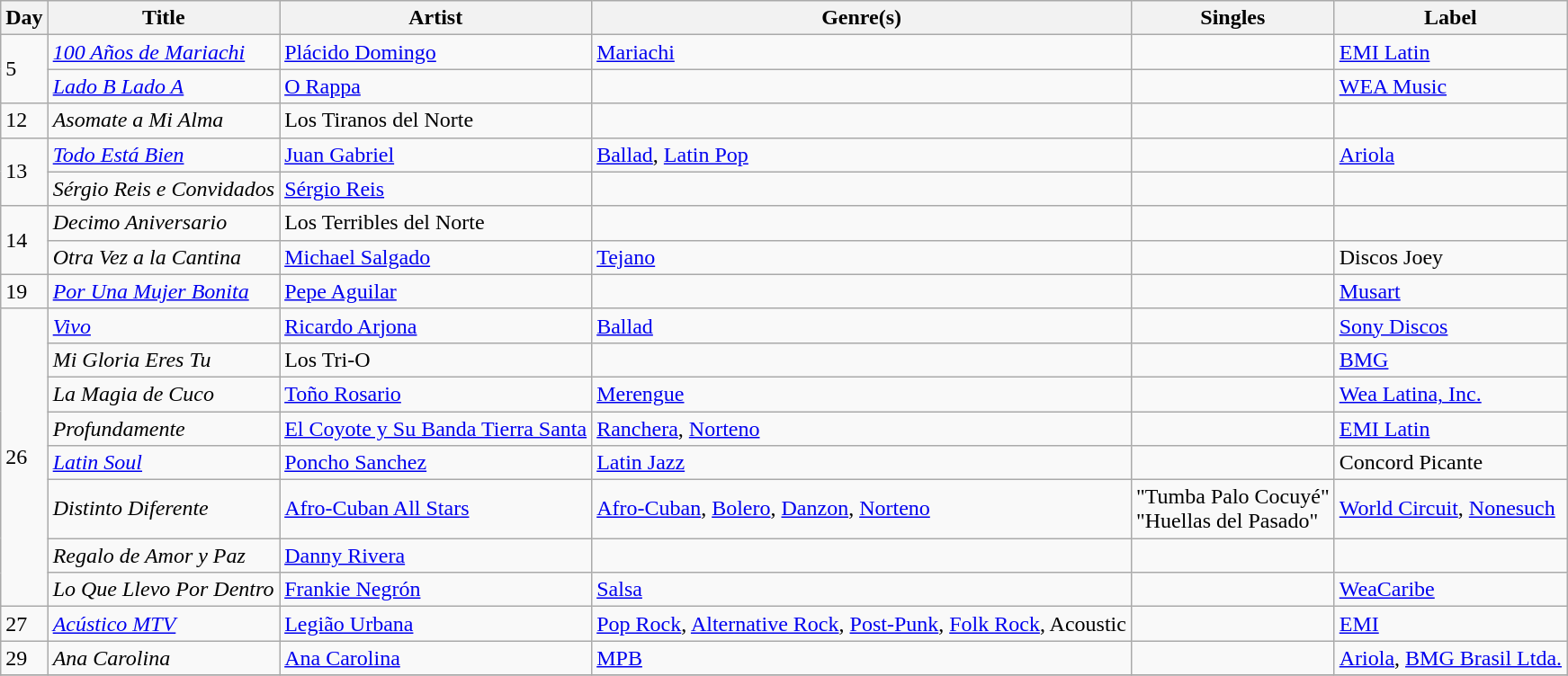<table class="wikitable sortable" style="text-align: left;">
<tr>
<th>Day</th>
<th>Title</th>
<th>Artist</th>
<th>Genre(s)</th>
<th>Singles</th>
<th>Label</th>
</tr>
<tr>
<td rowspan="2">5</td>
<td><em><a href='#'>100 Años de Mariachi</a></em></td>
<td><a href='#'>Plácido Domingo</a></td>
<td><a href='#'>Mariachi</a></td>
<td></td>
<td><a href='#'>EMI Latin</a></td>
</tr>
<tr>
<td><em><a href='#'>Lado B Lado A</a></em></td>
<td><a href='#'>O Rappa</a></td>
<td></td>
<td></td>
<td><a href='#'>WEA Music</a></td>
</tr>
<tr>
<td>12</td>
<td><em>Asomate a Mi Alma</em></td>
<td>Los Tiranos del Norte</td>
<td></td>
<td></td>
<td></td>
</tr>
<tr>
<td rowspan="2">13</td>
<td><em><a href='#'>Todo Está Bien</a></em></td>
<td><a href='#'>Juan Gabriel</a></td>
<td><a href='#'>Ballad</a>, <a href='#'>Latin Pop</a></td>
<td></td>
<td><a href='#'>Ariola</a></td>
</tr>
<tr>
<td><em>Sérgio Reis e Convidados</em></td>
<td><a href='#'>Sérgio Reis</a></td>
<td></td>
<td></td>
<td></td>
</tr>
<tr>
<td rowspan="2">14</td>
<td><em>Decimo Aniversario</em></td>
<td>Los Terribles del Norte</td>
<td></td>
<td></td>
<td></td>
</tr>
<tr>
<td><em>Otra Vez a la Cantina</em></td>
<td><a href='#'>Michael Salgado</a></td>
<td><a href='#'>Tejano</a></td>
<td></td>
<td>Discos Joey</td>
</tr>
<tr>
<td>19</td>
<td><em><a href='#'>Por Una Mujer Bonita</a></em></td>
<td><a href='#'>Pepe Aguilar</a></td>
<td></td>
<td></td>
<td><a href='#'>Musart</a></td>
</tr>
<tr>
<td rowspan="8">26</td>
<td><em><a href='#'>Vivo</a></em></td>
<td><a href='#'>Ricardo Arjona</a></td>
<td><a href='#'>Ballad</a></td>
<td></td>
<td><a href='#'>Sony Discos</a></td>
</tr>
<tr>
<td><em>Mi Gloria Eres Tu</em></td>
<td>Los Tri-O</td>
<td></td>
<td></td>
<td><a href='#'>BMG</a></td>
</tr>
<tr>
<td><em>La Magia de Cuco</em></td>
<td><a href='#'>Toño Rosario</a></td>
<td><a href='#'>Merengue</a></td>
<td></td>
<td><a href='#'>Wea Latina, Inc.</a></td>
</tr>
<tr>
<td><em>Profundamente</em></td>
<td><a href='#'>El Coyote y Su Banda Tierra Santa</a></td>
<td><a href='#'>Ranchera</a>, <a href='#'>Norteno</a></td>
<td></td>
<td><a href='#'>EMI Latin</a></td>
</tr>
<tr>
<td><em><a href='#'>Latin Soul</a></em></td>
<td><a href='#'>Poncho Sanchez</a></td>
<td><a href='#'>Latin Jazz</a></td>
<td></td>
<td>Concord Picante</td>
</tr>
<tr>
<td><em>Distinto Diferente</em></td>
<td><a href='#'>Afro-Cuban All Stars</a></td>
<td><a href='#'>Afro-Cuban</a>, <a href='#'>Bolero</a>, <a href='#'>Danzon</a>, <a href='#'>Norteno</a></td>
<td>"Tumba Palo Cocuyé"<br>"Huellas del Pasado"</td>
<td><a href='#'>World Circuit</a>, <a href='#'>Nonesuch</a></td>
</tr>
<tr>
<td><em>Regalo de Amor y Paz</em></td>
<td><a href='#'>Danny Rivera</a></td>
<td></td>
<td></td>
<td></td>
</tr>
<tr>
<td><em>Lo Que Llevo Por Dentro</em></td>
<td><a href='#'>Frankie Negrón</a></td>
<td><a href='#'>Salsa</a></td>
<td></td>
<td><a href='#'>WeaCaribe</a></td>
</tr>
<tr>
<td>27</td>
<td><em><a href='#'>Acústico MTV</a></em></td>
<td><a href='#'>Legião Urbana</a></td>
<td><a href='#'>Pop Rock</a>, <a href='#'>Alternative Rock</a>, <a href='#'>Post-Punk</a>, <a href='#'>Folk Rock</a>, Acoustic</td>
<td></td>
<td><a href='#'>EMI</a></td>
</tr>
<tr>
<td>29</td>
<td><em>Ana Carolina</em></td>
<td><a href='#'>Ana Carolina</a></td>
<td><a href='#'>MPB</a></td>
<td></td>
<td><a href='#'>Ariola</a>, <a href='#'>BMG Brasil Ltda.</a></td>
</tr>
<tr>
</tr>
</table>
